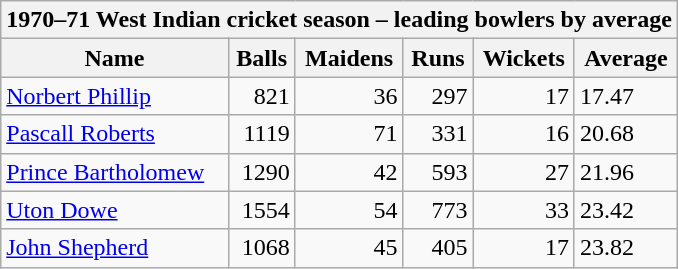<table class="wikitable">
<tr>
<th bgcolor="#efefef" colspan="7">1970–71 West Indian cricket season – leading bowlers by average</th>
</tr>
<tr bgcolor="#efefef">
<th>Name</th>
<th>Balls</th>
<th>Maidens</th>
<th>Runs</th>
<th>Wickets</th>
<th>Average</th>
</tr>
<tr>
<td><a href='#'>Norbert Phillip</a></td>
<td align="right">821</td>
<td align="right">36</td>
<td align="right">297</td>
<td align="right">17</td>
<td>17.47</td>
</tr>
<tr>
<td><a href='#'>Pascall Roberts</a></td>
<td align="right">1119</td>
<td align="right">71</td>
<td align="right">331</td>
<td align="right">16</td>
<td>20.68</td>
</tr>
<tr>
<td><a href='#'>Prince Bartholomew</a></td>
<td align="right">1290</td>
<td align="right">42</td>
<td align="right">593</td>
<td align="right">27</td>
<td>21.96</td>
</tr>
<tr>
<td><a href='#'>Uton Dowe</a></td>
<td align="right">1554</td>
<td align="right">54</td>
<td align="right">773</td>
<td align="right">33</td>
<td>23.42</td>
</tr>
<tr>
<td><a href='#'>John Shepherd</a></td>
<td align="right">1068</td>
<td align="right">45</td>
<td align="right">405</td>
<td align="right">17</td>
<td>23.82</td>
</tr>
</table>
